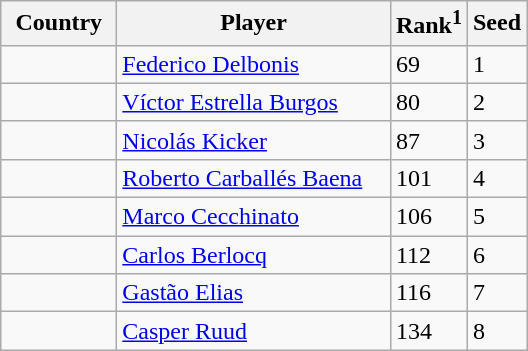<table class="sortable wikitable">
<tr>
<th width="70">Country</th>
<th width="175">Player</th>
<th>Rank<sup>1</sup></th>
<th>Seed</th>
</tr>
<tr>
<td></td>
<td><a href='#'>Federico Delbonis</a></td>
<td>69</td>
<td>1</td>
</tr>
<tr>
<td></td>
<td><a href='#'>Víctor Estrella Burgos</a></td>
<td>80</td>
<td>2</td>
</tr>
<tr>
<td></td>
<td><a href='#'>Nicolás Kicker</a></td>
<td>87</td>
<td>3</td>
</tr>
<tr>
<td></td>
<td><a href='#'>Roberto Carballés Baena</a></td>
<td>101</td>
<td>4</td>
</tr>
<tr>
<td></td>
<td><a href='#'>Marco Cecchinato</a></td>
<td>106</td>
<td>5</td>
</tr>
<tr>
<td></td>
<td><a href='#'>Carlos Berlocq</a></td>
<td>112</td>
<td>6</td>
</tr>
<tr>
<td></td>
<td><a href='#'>Gastão Elias</a></td>
<td>116</td>
<td>7</td>
</tr>
<tr>
<td></td>
<td><a href='#'>Casper Ruud</a></td>
<td>134</td>
<td>8</td>
</tr>
</table>
